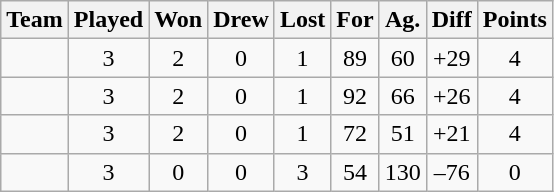<table class="wikitable" style="text-align:center">
<tr>
<th>Team</th>
<th>Played</th>
<th>Won</th>
<th>Drew</th>
<th>Lost</th>
<th>For</th>
<th>Ag.</th>
<th>Diff</th>
<th>Points</th>
</tr>
<tr>
<td align=left></td>
<td>3</td>
<td>2</td>
<td>0</td>
<td>1</td>
<td>89</td>
<td>60</td>
<td>+29</td>
<td>4</td>
</tr>
<tr>
<td align=left></td>
<td>3</td>
<td>2</td>
<td>0</td>
<td>1</td>
<td>92</td>
<td>66</td>
<td>+26</td>
<td>4</td>
</tr>
<tr>
<td align=left></td>
<td>3</td>
<td>2</td>
<td>0</td>
<td>1</td>
<td>72</td>
<td>51</td>
<td>+21</td>
<td>4</td>
</tr>
<tr>
<td align=left></td>
<td>3</td>
<td>0</td>
<td>0</td>
<td>3</td>
<td>54</td>
<td>130</td>
<td>–76</td>
<td>0</td>
</tr>
</table>
